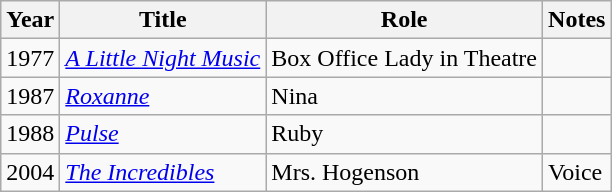<table class="wikitable sortable">
<tr>
<th>Year</th>
<th>Title</th>
<th>Role</th>
<th>Notes</th>
</tr>
<tr>
<td>1977</td>
<td><a href='#'><em>A Little Night Music</em></a></td>
<td>Box Office Lady in Theatre</td>
<td></td>
</tr>
<tr>
<td>1987</td>
<td><a href='#'><em>Roxanne</em></a></td>
<td>Nina</td>
<td></td>
</tr>
<tr>
<td>1988</td>
<td><a href='#'><em>Pulse</em></a></td>
<td>Ruby</td>
<td></td>
</tr>
<tr>
<td>2004</td>
<td><em><a href='#'>The Incredibles</a></em></td>
<td>Mrs. Hogenson</td>
<td>Voice</td>
</tr>
</table>
